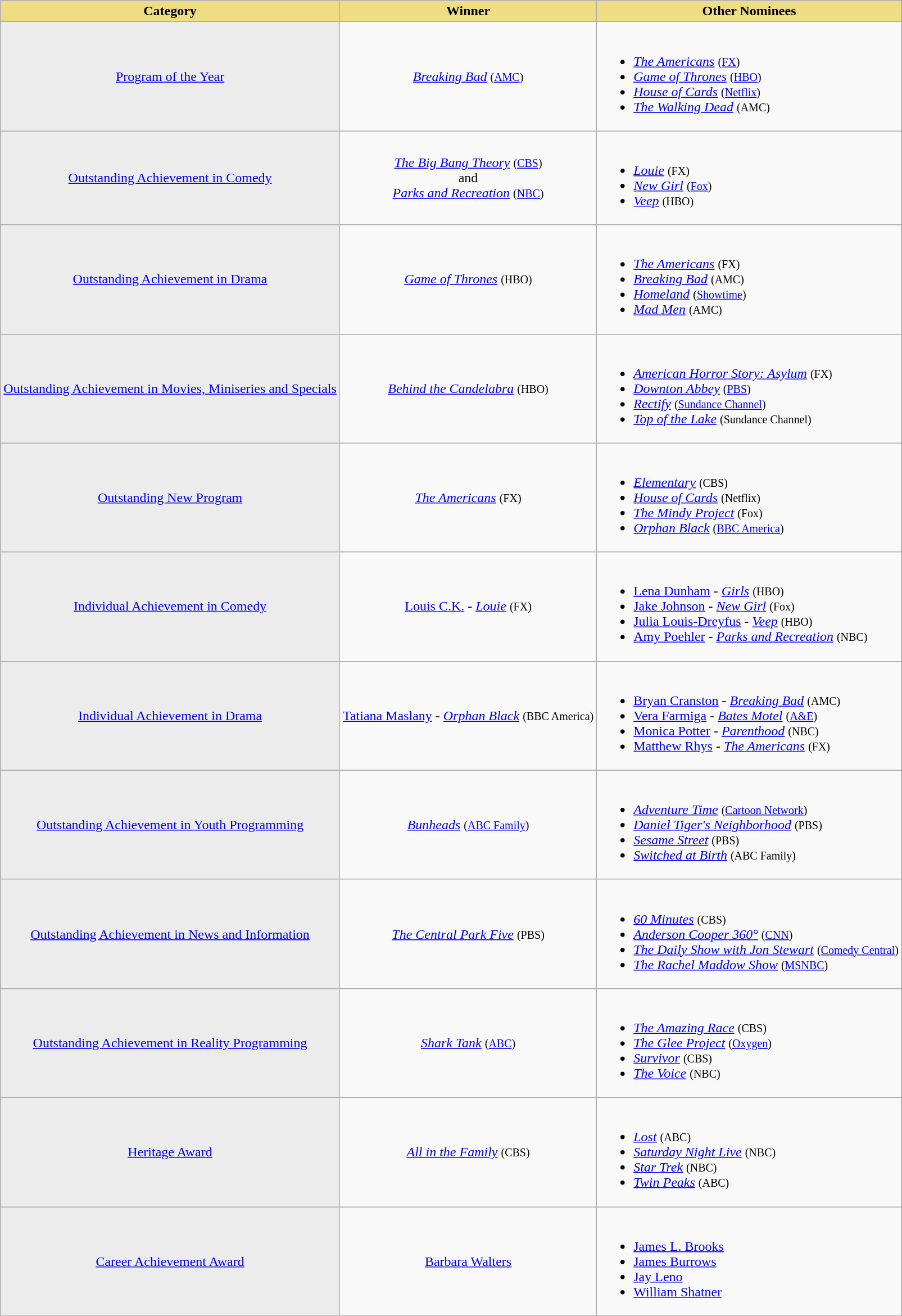<table class="wikitable">
<tr>
<th style="background:#EEDD82;">Category</th>
<th style="background:#EEDD82;">Winner</th>
<th style="background:#EEDD82;">Other Nominees</th>
</tr>
<tr>
<td align="center" style="background: #ececec; color: grey; vertical-align: middle; text-align: center;" class="table-na"><a href='#'>Program of the Year</a></td>
<td align="center"><em><a href='#'>Breaking Bad</a></em> <small>(<a href='#'>AMC</a>)</small></td>
<td><br><ul><li><em><a href='#'>The Americans</a></em> <small>(<a href='#'>FX</a>)</small></li><li><em><a href='#'>Game of Thrones</a></em> <small>(<a href='#'>HBO</a>)</small></li><li><em><a href='#'>House of Cards</a></em> <small>(<a href='#'>Netflix</a>)</small></li><li><em><a href='#'>The Walking Dead</a></em> <small>(AMC)</small></li></ul></td>
</tr>
<tr>
<td align="center" style="background: #ececec; color: grey; vertical-align: middle; text-align: center;" class="table-na"><a href='#'>Outstanding Achievement in Comedy</a></td>
<td align="center"><em><a href='#'>The Big Bang Theory</a></em> <small>(<a href='#'>CBS</a>)</small> <br>and <br><em><a href='#'>Parks and Recreation</a></em> <small>(<a href='#'>NBC</a>)</small></td>
<td><br><ul><li><em><a href='#'>Louie</a></em> <small>(FX)</small></li><li><em><a href='#'>New Girl</a></em> <small>(<a href='#'>Fox</a>)</small></li><li><em><a href='#'>Veep</a></em> <small>(HBO)</small></li></ul></td>
</tr>
<tr>
<td align="center" style="background: #ececec; color: grey; vertical-align: middle; text-align: center;" class="table-na"><a href='#'>Outstanding Achievement in Drama</a></td>
<td align="center"><em><a href='#'>Game of Thrones</a></em> <small>(HBO)</small></td>
<td><br><ul><li><em><a href='#'>The Americans</a></em> <small>(FX)</small></li><li><em><a href='#'>Breaking Bad</a></em> <small>(AMC)</small></li><li><em><a href='#'>Homeland</a></em> <small>(<a href='#'>Showtime</a>)</small></li><li><em><a href='#'>Mad Men</a></em> <small>(AMC)</small></li></ul></td>
</tr>
<tr>
<td align="center" style="background: #ececec; color: grey; vertical-align: middle; text-align: center;" class="table-na"><a href='#'>Outstanding Achievement in Movies, Miniseries and Specials</a></td>
<td align="center"><em><a href='#'>Behind the Candelabra</a></em> <small>(HBO)</small></td>
<td><br><ul><li><em><a href='#'>American Horror Story: Asylum</a></em> <small>(FX)</small></li><li><em><a href='#'>Downton Abbey</a></em> <small>(<a href='#'>PBS</a>)</small></li><li><em><a href='#'>Rectify</a></em> <small>(<a href='#'>Sundance Channel</a>)</small></li><li><em><a href='#'>Top of the Lake</a></em> <small>(Sundance Channel)</small></li></ul></td>
</tr>
<tr>
<td align="center" style="background: #ececec; color: grey; vertical-align: middle; text-align: center;" class="table-na"><a href='#'>Outstanding New Program</a></td>
<td align="center"><em><a href='#'>The Americans</a></em> <small>(FX)</small></td>
<td><br><ul><li><em><a href='#'>Elementary</a></em> <small>(CBS)</small></li><li><em><a href='#'>House of Cards</a></em> <small>(Netflix)</small></li><li><em><a href='#'>The Mindy Project</a></em> <small>(Fox)</small></li><li><em><a href='#'>Orphan Black</a></em> <small>(<a href='#'>BBC America</a>)</small></li></ul></td>
</tr>
<tr>
<td align="center" style="background: #ececec; color: grey; vertical-align: middle; text-align: center;" class="table-na"><a href='#'>Individual Achievement in Comedy</a></td>
<td align="center"><a href='#'>Louis C.K.</a> - <em><a href='#'>Louie</a></em> <small>(FX)</small></td>
<td><br><ul><li><a href='#'>Lena Dunham</a> - <em><a href='#'>Girls</a></em> <small>(HBO)</small></li><li><a href='#'>Jake Johnson</a> - <em><a href='#'>New Girl</a></em> <small>(Fox)</small></li><li><a href='#'>Julia Louis-Dreyfus</a> - <em><a href='#'>Veep</a></em> <small>(HBO)</small></li><li><a href='#'>Amy Poehler</a> - <em><a href='#'>Parks and Recreation</a></em> <small>(NBC)</small></li></ul></td>
</tr>
<tr>
<td align="center" style="background: #ececec; color: grey; vertical-align: middle; text-align: center;" class="table-na"><a href='#'>Individual Achievement in Drama</a></td>
<td align="center"><a href='#'>Tatiana Maslany</a> - <em><a href='#'>Orphan Black</a></em> <small>(BBC America)</small></td>
<td><br><ul><li><a href='#'>Bryan Cranston</a> - <em><a href='#'>Breaking Bad</a></em> <small>(AMC)</small></li><li><a href='#'>Vera Farmiga</a> - <em><a href='#'>Bates Motel</a></em> <small>(<a href='#'>A&E</a>)</small></li><li><a href='#'>Monica Potter</a> - <em><a href='#'>Parenthood</a></em> <small>(NBC)</small></li><li><a href='#'>Matthew Rhys</a> - <em><a href='#'>The Americans</a></em> <small>(FX)</small></li></ul></td>
</tr>
<tr>
<td align="center" style="background: #ececec; color: grey; vertical-align: middle; text-align: center;" class="table-na"><a href='#'>Outstanding Achievement in Youth Programming</a></td>
<td align="center"><em><a href='#'>Bunheads</a></em> <small>(<a href='#'>ABC Family</a>)</small></td>
<td><br><ul><li><em><a href='#'>Adventure Time</a></em> <small>(<a href='#'>Cartoon Network</a>)</small></li><li><em><a href='#'>Daniel Tiger's Neighborhood</a></em> <small>(PBS)</small></li><li><em><a href='#'>Sesame Street</a></em> <small>(PBS)</small></li><li><em><a href='#'>Switched at Birth</a></em> <small>(ABC Family)</small></li></ul></td>
</tr>
<tr>
<td align="center" style="background: #ececec; color: grey; vertical-align: middle; text-align: center;" class="table-na"><a href='#'>Outstanding Achievement in News and Information</a></td>
<td align="center"><em><a href='#'>The Central Park Five</a></em> <small>(PBS)</small></td>
<td><br><ul><li><em><a href='#'>60 Minutes</a></em> <small>(CBS)</small></li><li><em><a href='#'>Anderson Cooper 360°</a></em> <small>(<a href='#'>CNN</a>)</small></li><li><em><a href='#'>The Daily Show with Jon Stewart</a></em> <small>(<a href='#'>Comedy Central</a>)</small></li><li><em><a href='#'>The Rachel Maddow Show</a></em> <small>(<a href='#'>MSNBC</a>)</small></li></ul></td>
</tr>
<tr>
<td align="center" style="background: #ececec; color: grey; vertical-align: middle; text-align: center;" class="table-na"><a href='#'>Outstanding Achievement in Reality Programming</a></td>
<td align="center"><em><a href='#'>Shark Tank</a></em> <small>(<a href='#'>ABC</a>)</small></td>
<td><br><ul><li><em><a href='#'>The Amazing Race</a></em> <small>(CBS)</small></li><li><em><a href='#'>The Glee Project</a></em> <small>(<a href='#'>Oxygen</a>)</small></li><li><em><a href='#'>Survivor</a></em> <small>(CBS)</small></li><li><em><a href='#'>The Voice</a></em> <small>(NBC)</small></li></ul></td>
</tr>
<tr>
<td align="center" style="background: #ececec; color: grey; vertical-align: middle; text-align: center;" class="table-na"><a href='#'>Heritage Award</a></td>
<td align="center"><em><a href='#'>All in the Family</a></em> <small>(CBS)</small></td>
<td><br><ul><li><em><a href='#'>Lost</a></em> <small>(ABC)</small></li><li><em><a href='#'>Saturday Night Live</a></em> <small>(NBC)</small></li><li><em><a href='#'>Star Trek</a></em> <small>(NBC)</small></li><li><em><a href='#'>Twin Peaks</a></em> <small>(ABC)</small></li></ul></td>
</tr>
<tr>
<td align="center" style="background: #ececec; color: grey; vertical-align: middle; text-align: center;" class="table-na"><a href='#'>Career Achievement Award</a></td>
<td align="center"><a href='#'>Barbara Walters</a></td>
<td><br><ul><li><a href='#'>James L. Brooks</a></li><li><a href='#'>James Burrows</a></li><li><a href='#'>Jay Leno</a></li><li><a href='#'>William Shatner</a></li></ul></td>
</tr>
</table>
